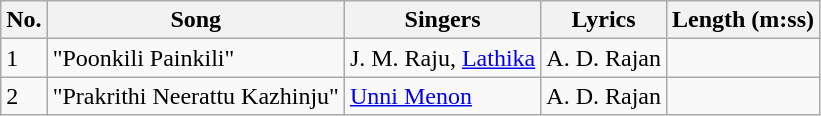<table class="wikitable">
<tr>
<th>No.</th>
<th>Song</th>
<th>Singers</th>
<th>Lyrics</th>
<th>Length (m:ss)</th>
</tr>
<tr>
<td>1</td>
<td>"Poonkili Painkili"</td>
<td>J. M. Raju, <a href='#'>Lathika</a></td>
<td>A. D. Rajan</td>
<td></td>
</tr>
<tr>
<td>2</td>
<td>"Prakrithi Neerattu Kazhinju"</td>
<td><a href='#'>Unni Menon</a></td>
<td>A. D. Rajan</td>
<td></td>
</tr>
</table>
